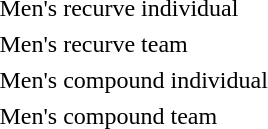<table>
<tr>
<td>Men's recurve individual<br></td>
<td></td>
<td></td>
<td></td>
</tr>
<tr>
</tr>
<tr>
<td>Men's recurve team<br></td>
<td></td>
<td></td>
<td></td>
</tr>
<tr>
</tr>
<tr>
<td>Men's compound individual<br></td>
<td></td>
<td></td>
<td></td>
</tr>
<tr>
</tr>
<tr>
<td>Men's compound team<br></td>
<td></td>
<td></td>
<td></td>
</tr>
<tr>
</tr>
</table>
